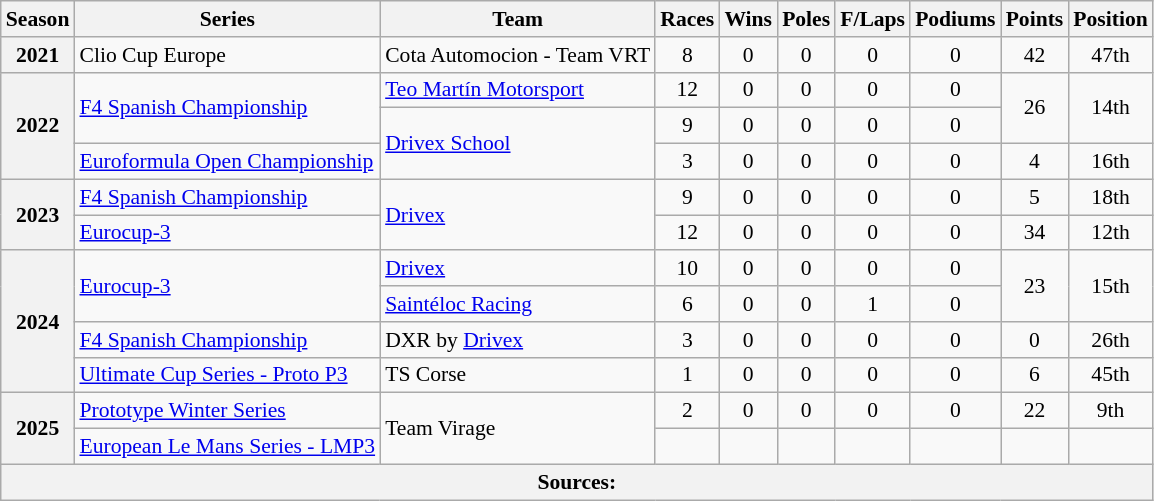<table class="wikitable" style="font-size: 90%; text-align:center">
<tr>
<th>Season</th>
<th>Series</th>
<th>Team</th>
<th>Races</th>
<th>Wins</th>
<th>Poles</th>
<th>F/Laps</th>
<th>Podiums</th>
<th>Points</th>
<th>Position</th>
</tr>
<tr>
<th>2021</th>
<td align=left>Clio Cup Europe</td>
<td align=left>Cota Automocion - Team VRT</td>
<td>8</td>
<td>0</td>
<td>0</td>
<td>0</td>
<td>0</td>
<td>42</td>
<td>47th</td>
</tr>
<tr>
<th rowspan="3">2022</th>
<td align=left rowspan="2"><a href='#'>F4 Spanish Championship</a></td>
<td align=left><a href='#'>Teo Martín Motorsport</a></td>
<td>12</td>
<td>0</td>
<td>0</td>
<td>0</td>
<td>0</td>
<td rowspan="2">26</td>
<td rowspan="2">14th</td>
</tr>
<tr>
<td align=left rowspan="2"><a href='#'>Drivex School</a></td>
<td>9</td>
<td>0</td>
<td>0</td>
<td>0</td>
<td>0</td>
</tr>
<tr>
<td align=left><a href='#'>Euroformula Open Championship</a></td>
<td>3</td>
<td>0</td>
<td>0</td>
<td>0</td>
<td>0</td>
<td>4</td>
<td>16th</td>
</tr>
<tr>
<th rowspan="2">2023</th>
<td align=left><a href='#'>F4 Spanish Championship</a></td>
<td align=left rowspan="2"><a href='#'>Drivex</a></td>
<td>9</td>
<td>0</td>
<td>0</td>
<td>0</td>
<td>0</td>
<td>5</td>
<td>18th</td>
</tr>
<tr>
<td align=left><a href='#'>Eurocup-3</a></td>
<td>12</td>
<td>0</td>
<td>0</td>
<td>0</td>
<td>0</td>
<td>34</td>
<td>12th</td>
</tr>
<tr>
<th rowspan="4">2024</th>
<td align=left rowspan="2"><a href='#'>Eurocup-3</a></td>
<td align=left><a href='#'>Drivex</a></td>
<td>10</td>
<td>0</td>
<td>0</td>
<td>0</td>
<td>0</td>
<td rowspan="2">23</td>
<td rowspan="2">15th</td>
</tr>
<tr>
<td align=left><a href='#'>Saintéloc Racing</a></td>
<td>6</td>
<td>0</td>
<td>0</td>
<td>1</td>
<td>0</td>
</tr>
<tr>
<td align=left><a href='#'>F4 Spanish Championship</a></td>
<td align=left>DXR by <a href='#'>Drivex</a></td>
<td>3</td>
<td>0</td>
<td>0</td>
<td>0</td>
<td>0</td>
<td>0</td>
<td>26th</td>
</tr>
<tr>
<td align=left><a href='#'>Ultimate Cup Series - Proto P3</a></td>
<td align=left>TS Corse</td>
<td>1</td>
<td>0</td>
<td>0</td>
<td>0</td>
<td>0</td>
<td>6</td>
<td>45th</td>
</tr>
<tr>
<th rowspan="2">2025</th>
<td align=left><a href='#'>Prototype Winter Series</a></td>
<td rowspan="2" align=left>Team Virage</td>
<td>2</td>
<td>0</td>
<td>0</td>
<td>0</td>
<td>0</td>
<td>22</td>
<td>9th</td>
</tr>
<tr>
<td align=left><a href='#'>European Le Mans Series - LMP3</a></td>
<td></td>
<td></td>
<td></td>
<td></td>
<td></td>
<td></td>
<td></td>
</tr>
<tr>
<th colspan="10">Sources:</th>
</tr>
</table>
